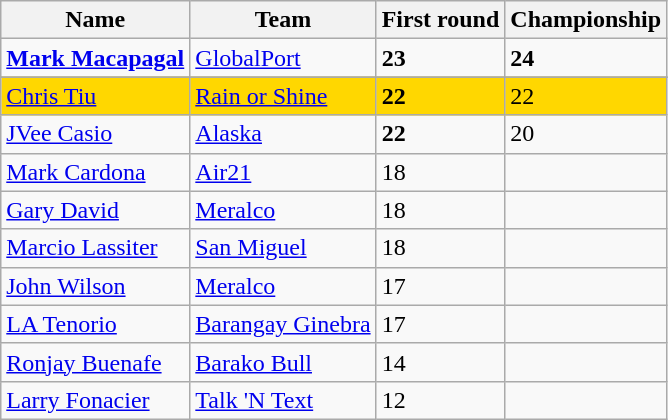<table class=wikitable>
<tr>
<th>Name</th>
<th>Team</th>
<th>First round</th>
<th>Championship</th>
</tr>
<tr>
<td><strong><a href='#'>Mark Macapagal</a></strong></td>
<td><a href='#'>GlobalPort</a></td>
<td><strong>23</strong></td>
<td><strong>24</strong></td>
</tr>
<tr>
</tr>
<tr bgcolor=#FFD700>
<td><a href='#'>Chris Tiu</a></td>
<td><a href='#'>Rain or Shine</a></td>
<td><strong>22</strong></td>
<td>22</td>
</tr>
<tr>
<td><a href='#'>JVee Casio</a></td>
<td><a href='#'>Alaska</a></td>
<td><strong>22</strong></td>
<td>20</td>
</tr>
<tr>
<td><a href='#'>Mark Cardona</a></td>
<td><a href='#'>Air21</a></td>
<td>18</td>
<td></td>
</tr>
<tr>
<td><a href='#'>Gary David</a></td>
<td><a href='#'>Meralco</a></td>
<td>18</td>
<td></td>
</tr>
<tr>
<td><a href='#'>Marcio Lassiter</a></td>
<td><a href='#'>San Miguel</a></td>
<td>18</td>
<td></td>
</tr>
<tr>
<td><a href='#'>John Wilson</a></td>
<td><a href='#'>Meralco</a></td>
<td>17</td>
<td></td>
</tr>
<tr>
<td><a href='#'>LA Tenorio</a></td>
<td><a href='#'>Barangay Ginebra</a></td>
<td>17</td>
<td></td>
</tr>
<tr>
<td><a href='#'>Ronjay Buenafe</a></td>
<td><a href='#'>Barako Bull</a></td>
<td>14</td>
<td></td>
</tr>
<tr>
<td><a href='#'>Larry Fonacier</a></td>
<td><a href='#'>Talk 'N Text</a></td>
<td>12</td>
<td></td>
</tr>
</table>
